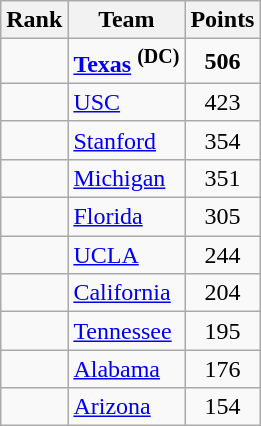<table class="wikitable sortable" style="text-align:center">
<tr>
<th>Rank</th>
<th>Team</th>
<th>Points</th>
</tr>
<tr>
<td></td>
<td align=left><strong><a href='#'>Texas</a></strong> <sup><strong>(DC)</strong></sup></td>
<td><strong>506</strong></td>
</tr>
<tr>
<td></td>
<td align=left><a href='#'>USC</a></td>
<td>423</td>
</tr>
<tr>
<td></td>
<td align=left><a href='#'>Stanford</a></td>
<td>354</td>
</tr>
<tr>
<td></td>
<td align=left><a href='#'>Michigan</a></td>
<td>351</td>
</tr>
<tr>
<td></td>
<td align=left><a href='#'>Florida</a></td>
<td>305</td>
</tr>
<tr>
<td></td>
<td align=left><a href='#'>UCLA</a></td>
<td>244</td>
</tr>
<tr>
<td></td>
<td align=left><a href='#'>California</a></td>
<td>204</td>
</tr>
<tr>
<td></td>
<td align=left><a href='#'>Tennessee</a></td>
<td>195</td>
</tr>
<tr>
<td></td>
<td align=left><a href='#'>Alabama</a></td>
<td>176</td>
</tr>
<tr>
<td></td>
<td align=left><a href='#'>Arizona</a></td>
<td>154</td>
</tr>
</table>
